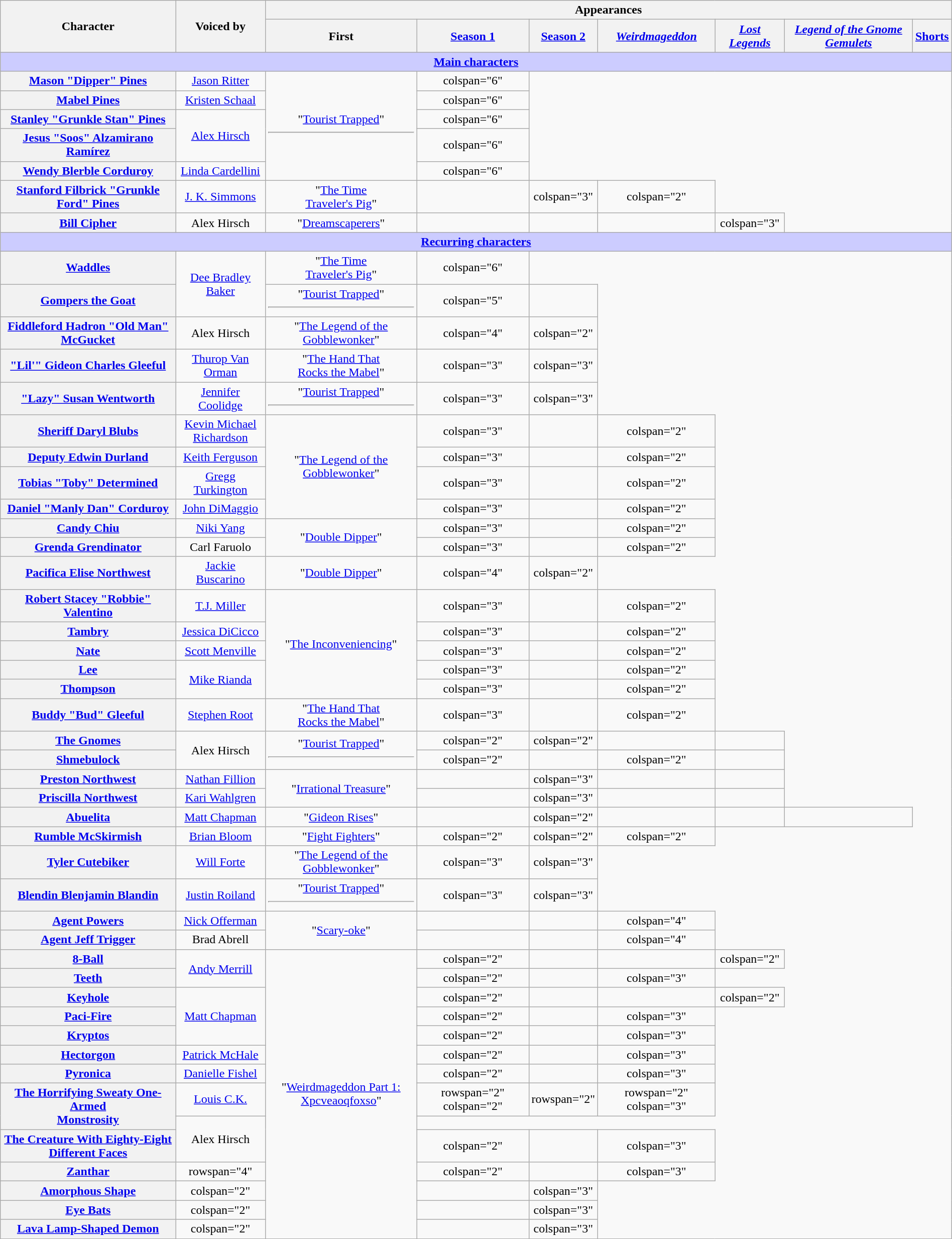<table class="wikitable sortable" style="text-align:center; width:100%">
<tr>
<th scope="col" rowspan="2">Character</th>
<th scope="col" rowspan="2">Voiced by</th>
<th scope="col" colspan="7">Appearances</th>
</tr>
<tr>
<th scope="col">First</th>
<th scope="col"><a href='#'>Season 1</a></th>
<th scope="col"><a href='#'>Season 2</a></th>
<th scope="col"><em><a href='#'>Weirdmageddon</a></em></th>
<th scope="col"><a href='#'><em>Lost Legends</em></a></th>
<th scope="col"><a href='#'><em>Legend of the Gnome Gemulets</em></a></th>
<th scope="col"><a href='#'>Shorts</a></th>
</tr>
<tr>
<th colspan="9" style="background-color:#ccccff;"><a href='#'>Main characters</a></th>
</tr>
<tr>
<th scope="row"><a href='#'>Mason "Dipper" Pines</a></th>
<td><a href='#'>Jason Ritter</a></td>
<td rowspan="5">"<a href='#'>Tourist Trapped</a>"<hr></td>
<td>colspan="6" </td>
</tr>
<tr>
<th scope="row"><a href='#'>Mabel Pines</a></th>
<td><a href='#'>Kristen Schaal</a></td>
<td>colspan="6" </td>
</tr>
<tr>
<th scope="row"><a href='#'>Stanley "Grunkle Stan" Pines</a></th>
<td rowspan="2"><a href='#'>Alex Hirsch</a></td>
<td>colspan="6" </td>
</tr>
<tr>
<th scope="row"><a href='#'>Jesus "Soos" Alzamirano Ramírez</a></th>
<td>colspan="6" </td>
</tr>
<tr>
<th scope="row"><a href='#'>Wendy Blerble Corduroy</a></th>
<td><a href='#'>Linda Cardellini</a></td>
<td>colspan="6" </td>
</tr>
<tr>
<th scope="row"><a href='#'>Stanford Filbrick "Grunkle Ford" Pines</a></th>
<td><a href='#'>J. K. Simmons</a></td>
<td>"<a href='#'>The Time<br>Traveler's Pig</a>"</td>
<td></td>
<td>colspan="3" </td>
<td>colspan="2" </td>
</tr>
<tr>
<th scope="row"><a href='#'>Bill Cipher</a></th>
<td>Alex Hirsch</td>
<td>"<a href='#'>Dreamscaperers</a>"</td>
<td></td>
<td></td>
<td></td>
<td>colspan="3" </td>
</tr>
<tr>
<th colspan="9" style="background-color:#ccccff;"><a href='#'>Recurring characters</a></th>
</tr>
<tr>
<th><a href='#'>Waddles</a></th>
<td rowspan="2"><a href='#'>Dee Bradley Baker</a></td>
<td>"<a href='#'>The Time<br>Traveler's Pig</a>"</td>
<td>colspan="6" </td>
</tr>
<tr>
<th><a href='#'>Gompers the Goat</a></th>
<td>"<a href='#'>Tourist Trapped</a>"<hr></td>
<td>colspan="5" </td>
<td></td>
</tr>
<tr>
<th><a href='#'>Fiddleford Hadron "Old Man" McGucket</a></th>
<td>Alex Hirsch</td>
<td>"<a href='#'>The Legend of the Gobblewonker</a>"</td>
<td>colspan="4" </td>
<td>colspan="2" </td>
</tr>
<tr>
<th><a href='#'>"Lil'" Gideon Charles Gleeful</a></th>
<td><a href='#'>Thurop Van Orman</a></td>
<td>"<a href='#'>The Hand That<br>Rocks the Mabel</a>"</td>
<td>colspan="3" </td>
<td>colspan="3" </td>
</tr>
<tr>
<th><a href='#'>"Lazy" Susan Wentworth</a></th>
<td><a href='#'>Jennifer Coolidge</a></td>
<td>"<a href='#'>Tourist Trapped</a>"<hr></td>
<td>colspan="3" </td>
<td>colspan="3" </td>
</tr>
<tr>
<th><a href='#'>Sheriff Daryl Blubs</a></th>
<td><a href='#'>Kevin Michael<br>Richardson</a></td>
<td rowspan="4">"<a href='#'>The Legend of the Gobblewonker</a>"</td>
<td>colspan="3" </td>
<td></td>
<td>colspan="2" </td>
</tr>
<tr>
<th><a href='#'>Deputy Edwin Durland</a></th>
<td><a href='#'>Keith Ferguson</a></td>
<td>colspan="3" </td>
<td></td>
<td>colspan="2" </td>
</tr>
<tr>
<th><a href='#'>Tobias "Toby" Determined</a></th>
<td><a href='#'>Gregg Turkington</a></td>
<td>colspan="3" </td>
<td></td>
<td>colspan="2" </td>
</tr>
<tr>
<th><a href='#'>Daniel "Manly Dan" Corduroy</a></th>
<td><a href='#'>John DiMaggio</a></td>
<td>colspan="3" </td>
<td></td>
<td>colspan="2" </td>
</tr>
<tr>
<th><a href='#'>Candy Chiu</a></th>
<td><a href='#'>Niki Yang</a></td>
<td rowspan="2">"<a href='#'>Double Dipper</a>"</td>
<td>colspan="3" </td>
<td></td>
<td>colspan="2" </td>
</tr>
<tr>
<th><a href='#'>Grenda Grendinator</a></th>
<td>Carl Faruolo</td>
<td>colspan="3" </td>
<td></td>
<td>colspan="2" </td>
</tr>
<tr>
<th scope="row"><a href='#'>Pacifica Elise Northwest</a></th>
<td><a href='#'>Jackie<br>Buscarino</a></td>
<td>"<a href='#'>Double Dipper</a>"</td>
<td>colspan="4" </td>
<td>colspan="2" </td>
</tr>
<tr>
<th><a href='#'>Robert Stacey "Robbie" Valentino</a></th>
<td><a href='#'>T.J. Miller</a></td>
<td rowspan="5">"<a href='#'>The Inconveniencing</a>"</td>
<td>colspan="3" </td>
<td></td>
<td>colspan="2" </td>
</tr>
<tr>
<th><a href='#'>Tambry</a></th>
<td><a href='#'>Jessica DiCicco</a></td>
<td>colspan="3" </td>
<td></td>
<td>colspan="2" </td>
</tr>
<tr>
<th><a href='#'>Nate</a></th>
<td><a href='#'>Scott Menville</a></td>
<td>colspan="3" </td>
<td></td>
<td>colspan="2" </td>
</tr>
<tr>
<th><a href='#'>Lee</a></th>
<td rowspan="2"><a href='#'>Mike Rianda</a></td>
<td>colspan="3" </td>
<td></td>
<td>colspan="2" </td>
</tr>
<tr>
<th><a href='#'>Thompson</a></th>
<td>colspan="3" </td>
<td></td>
<td>colspan="2" </td>
</tr>
<tr>
<th scope="row"><a href='#'>Buddy "Bud" Gleeful</a></th>
<td><a href='#'>Stephen Root</a></td>
<td>"<a href='#'>The Hand That<br>Rocks the Mabel</a>"</td>
<td>colspan="3" </td>
<td></td>
<td>colspan="2" </td>
</tr>
<tr>
<th scope="row"><a href='#'>The Gnomes</a></th>
<td rowspan="2">Alex Hirsch</td>
<td rowspan="2">"<a href='#'>Tourist Trapped</a>"<hr></td>
<td>colspan="2" </td>
<td>colspan="2" </td>
<td></td>
<td></td>
</tr>
<tr>
<th scope="row"><a href='#'>Shmebulock</a></th>
<td>colspan="2" </td>
<td></td>
<td>colspan="2" </td>
<td></td>
</tr>
<tr>
<th scope="row"><a href='#'>Preston Northwest</a></th>
<td><a href='#'>Nathan Fillion</a></td>
<td rowspan="2">"<a href='#'>Irrational Treasure</a>"</td>
<td></td>
<td>colspan="3" </td>
<td></td>
<td></td>
</tr>
<tr>
<th scope="row"><a href='#'>Priscilla Northwest</a></th>
<td><a href='#'>Kari Wahlgren</a></td>
<td></td>
<td>colspan="3" </td>
<td></td>
<td></td>
</tr>
<tr>
<th><a href='#'>Abuelita</a></th>
<td><a href='#'>Matt Chapman</a></td>
<td>"<a href='#'>Gideon Rises</a>"</td>
<td></td>
<td>colspan="2" </td>
<td></td>
<td></td>
<td></td>
</tr>
<tr>
<th><a href='#'>Rumble McSkirmish</a></th>
<td><a href='#'>Brian Bloom</a></td>
<td>"<a href='#'>Fight Fighters</a>"</td>
<td>colspan="2" </td>
<td>colspan="2" </td>
<td>colspan="2" </td>
</tr>
<tr>
<th><a href='#'>Tyler Cutebiker</a></th>
<td><a href='#'>Will Forte</a></td>
<td>"<a href='#'>The Legend of the Gobblewonker</a>"</td>
<td>colspan="3" </td>
<td>colspan="3" </td>
</tr>
<tr>
<th><a href='#'>Blendin Blenjamin Blandin</a></th>
<td><a href='#'>Justin Roiland</a></td>
<td>"<a href='#'>Tourist Trapped</a>"<hr></td>
<td>colspan="3" </td>
<td>colspan="3" </td>
</tr>
<tr>
<th scope="row"><a href='#'>Agent Powers</a></th>
<td><a href='#'>Nick Offerman</a></td>
<td rowspan="2">"<a href='#'>Scary-oke</a>"</td>
<td></td>
<td></td>
<td>colspan="4" </td>
</tr>
<tr>
<th scope="row"><a href='#'>Agent Jeff Trigger</a></th>
<td>Brad Abrell</td>
<td></td>
<td></td>
<td>colspan="4" </td>
</tr>
<tr>
<th><a href='#'>8-Ball</a></th>
<td rowspan="2"><a href='#'>Andy Merrill</a></td>
<td rowspan="14">"<a href='#'>Weirdmageddon Part 1:<br>Xpcveaoqfoxso</a>"</td>
<td>colspan="2" </td>
<td></td>
<td></td>
<td>colspan="2" </td>
</tr>
<tr>
<th><a href='#'>Teeth</a></th>
<td>colspan="2" </td>
<td></td>
<td>colspan="3" </td>
</tr>
<tr>
<th><a href='#'>Keyhole</a></th>
<td rowspan="3"><a href='#'>Matt Chapman</a></td>
<td>colspan="2" </td>
<td></td>
<td></td>
<td>colspan="2" </td>
</tr>
<tr>
<th><a href='#'>Paci-Fire</a></th>
<td>colspan="2" </td>
<td></td>
<td>colspan="3" </td>
</tr>
<tr>
<th><a href='#'>Kryptos</a></th>
<td>colspan="2" </td>
<td></td>
<td>colspan="3" </td>
</tr>
<tr>
<th><a href='#'>Hectorgon</a></th>
<td><a href='#'>Patrick McHale</a></td>
<td>colspan="2" </td>
<td></td>
<td>colspan="3" </td>
</tr>
<tr>
<th><a href='#'>Pyronica</a></th>
<td><a href='#'>Danielle Fishel</a></td>
<td>colspan="2" </td>
<td></td>
<td>colspan="3" </td>
</tr>
<tr>
<th rowspan="2"><a href='#'>The Horrifying Sweaty One-Armed <br> Monstrosity</a></th>
<td><a href='#'>Louis C.K.</a></td>
<td>rowspan="2" colspan="2" </td>
<td>rowspan="2" </td>
<td>rowspan="2" colspan="3" </td>
</tr>
<tr>
<td rowspan="2">Alex Hirsch</td>
</tr>
<tr>
<th><a href='#'>The Creature With Eighty-Eight<br>Different Faces</a></th>
<td>colspan="2" </td>
<td></td>
<td>colspan="3" </td>
</tr>
<tr>
<th><a href='#'>Zanthar</a></th>
<td>rowspan="4" </td>
<td>colspan="2" </td>
<td></td>
<td>colspan="3" </td>
</tr>
<tr>
<th><a href='#'>Amorphous Shape</a></th>
<td>colspan="2" </td>
<td></td>
<td>colspan="3" </td>
</tr>
<tr>
<th><a href='#'>Eye Bats</a></th>
<td>colspan="2" </td>
<td></td>
<td>colspan="3" </td>
</tr>
<tr>
<th><a href='#'>Lava Lamp-Shaped Demon</a></th>
<td>colspan="2" </td>
<td></td>
<td>colspan="3" </td>
</tr>
</table>
